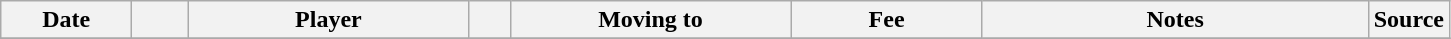<table class="wikitable sortable">
<tr>
<th style="width:80px;">Date</th>
<th style="width:30px;"></th>
<th style="width:180px;">Player</th>
<th style="width:20px;"></th>
<th style="width:180px;">Moving to</th>
<th style="width:120px;" class="unsortable">Fee</th>
<th style="width:250px;" class="unsortable">Notes</th>
<th style="width:20px;">Source</th>
</tr>
<tr>
</tr>
</table>
